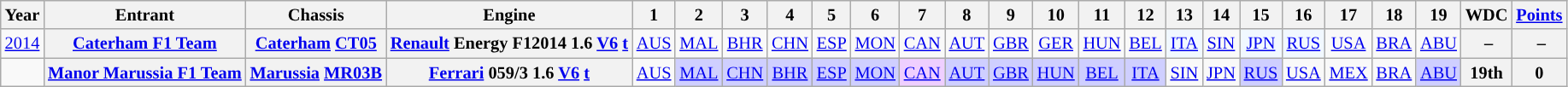<table class="wikitable" style="font-size: 85%; text-align: center">
<tr>
<th>Year</th>
<th>Entrant</th>
<th>Chassis</th>
<th>Engine</th>
<th>1</th>
<th>2</th>
<th>3</th>
<th>4</th>
<th>5</th>
<th>6</th>
<th>7</th>
<th>8</th>
<th>9</th>
<th>10</th>
<th>11</th>
<th>12</th>
<th>13</th>
<th>14</th>
<th>15</th>
<th>16</th>
<th>17</th>
<th>18</th>
<th>19</th>
<th>WDC</th>
<th><a href='#'>Points</a></th>
</tr>
<tr>
<td><a href='#'>2014</a></td>
<th nowrap><a href='#'>Caterham F1 Team</a></th>
<th nowrap><a href='#'>Caterham</a> <a href='#'>CT05</a></th>
<th nowrap><a href='#'>Renault</a> Energy F12014 1.6 <a href='#'>V6</a> <a href='#'>t</a></th>
<td><a href='#'>AUS</a></td>
<td><a href='#'>MAL</a></td>
<td><a href='#'>BHR</a></td>
<td><a href='#'>CHN</a></td>
<td><a href='#'>ESP</a></td>
<td><a href='#'>MON</a></td>
<td><a href='#'>CAN</a></td>
<td><a href='#'>AUT</a></td>
<td><a href='#'>GBR</a></td>
<td><a href='#'>GER</a></td>
<td><a href='#'>HUN</a></td>
<td><a href='#'>BEL</a></td>
<td style="background:#F1F8FF"><a href='#'>ITA</a><br></td>
<td><a href='#'>SIN</a></td>
<td style="background:#F1F8FF"><a href='#'>JPN</a><br></td>
<td style="background:#F1F8FF"><a href='#'>RUS</a><br></td>
<td><a href='#'>USA</a></td>
<td><a href='#'>BRA</a></td>
<td><a href='#'>ABU</a></td>
<th> –</th>
<th> –</th>
</tr>
<tr>
<td></td>
<th nowrap><a href='#'>Manor Marussia F1 Team</a></th>
<th nowrap><a href='#'>Marussia</a> <a href='#'>MR03B</a></th>
<th nowrap><a href='#'>Ferrari</a> 059/3 1.6 <a href='#'>V6</a> <a href='#'>t</a></th>
<td><a href='#'>AUS</a><br></td>
<td style="background:#CFCFFF"><a href='#'>MAL</a><br></td>
<td style="background:#CFCFFF"><a href='#'>CHN</a><br></td>
<td style="background:#CFCFFF"><a href='#'>BHR</a><br></td>
<td style="background:#CFCFFF"><a href='#'>ESP</a><br></td>
<td style="background:#CFCFFF"><a href='#'>MON</a><br></td>
<td style="background:#EFCFFF"><a href='#'>CAN</a><br></td>
<td style="background:#CFCFFF"><a href='#'>AUT</a><br></td>
<td style="background:#CFCFFF"><a href='#'>GBR</a><br></td>
<td style="background:#CFCFFF"><a href='#'>HUN</a><br></td>
<td style="background:#CFCFFF"><a href='#'>BEL</a><br></td>
<td style="background:#CFCFFF"><a href='#'>ITA</a><br></td>
<td><a href='#'>SIN</a></td>
<td><a href='#'>JPN</a></td>
<td style="background:#CFCFFF"><a href='#'>RUS</a><br></td>
<td><a href='#'>USA</a></td>
<td><a href='#'>MEX</a></td>
<td><a href='#'>BRA</a></td>
<td style="background:#CFCFFF"><a href='#'>ABU</a><br></td>
<th>19th</th>
<th>0</th>
</tr>
</table>
